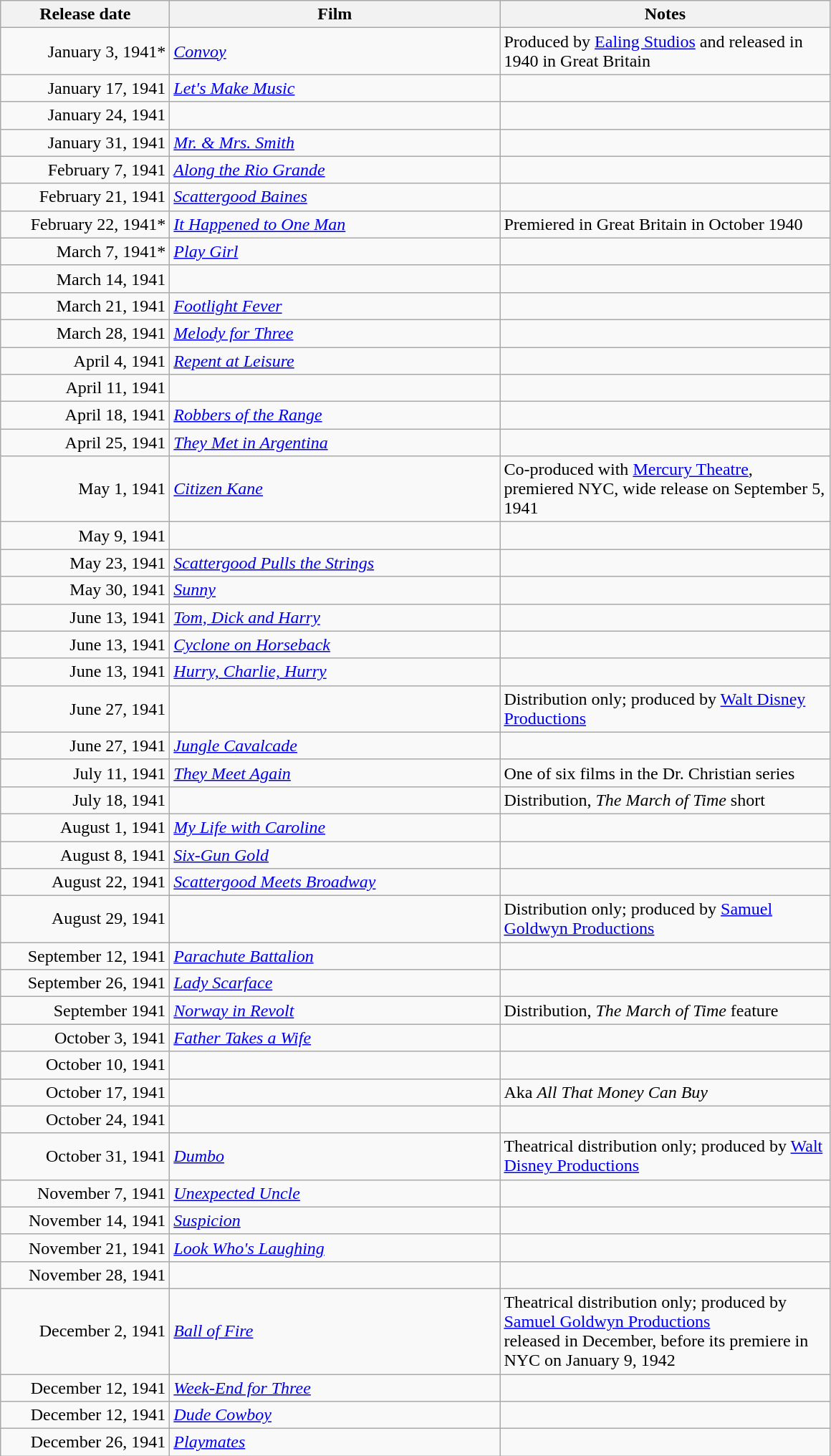<table class="wikitable sortable plainrowheaders">
<tr>
<th scope="col" style="width:150px">Release date</th>
<th scope="col" style="width:300px">Film</th>
<th scope="col" style="width:300px" class="unsortable">Notes</th>
</tr>
<tr>
<td style="text-align:right;">January 3, 1941*</td>
<td><em><a href='#'>Convoy</a></em></td>
<td>Produced by <a href='#'>Ealing Studios</a> and released in 1940 in Great Britain</td>
</tr>
<tr>
<td style="text-align:right;">January 17, 1941</td>
<td><em><a href='#'>Let's Make Music</a></em></td>
<td></td>
</tr>
<tr>
<td style="text-align:right;">January 24, 1941</td>
<td><em></em></td>
<td></td>
</tr>
<tr>
<td style="text-align:right;">January 31, 1941</td>
<td><em><a href='#'>Mr. & Mrs. Smith</a></em></td>
<td></td>
</tr>
<tr>
<td style="text-align:right;">February 7, 1941</td>
<td><em><a href='#'>Along the Rio Grande</a></em></td>
<td></td>
</tr>
<tr>
<td style="text-align:right;">February 21, 1941</td>
<td><em><a href='#'>Scattergood Baines</a></em></td>
<td></td>
</tr>
<tr>
<td style="text-align:right;">February 22, 1941*</td>
<td><em><a href='#'>It Happened to One Man</a></em></td>
<td>Premiered in Great Britain in October 1940</td>
</tr>
<tr>
<td style="text-align:right;">March 7, 1941*</td>
<td><em><a href='#'>Play Girl</a></em></td>
<td></td>
</tr>
<tr>
<td style="text-align:right;">March 14, 1941</td>
<td><em></em></td>
<td></td>
</tr>
<tr>
<td style="text-align:right;">March 21, 1941</td>
<td><em><a href='#'>Footlight Fever</a></em></td>
<td></td>
</tr>
<tr>
<td style="text-align:right;">March 28, 1941</td>
<td><em><a href='#'>Melody for Three</a></em></td>
<td></td>
</tr>
<tr>
<td style="text-align:right;">April 4, 1941</td>
<td><em><a href='#'>Repent at Leisure</a></em></td>
<td></td>
</tr>
<tr>
<td style="text-align:right;">April 11, 1941</td>
<td><em></em></td>
<td></td>
</tr>
<tr>
<td style="text-align:right;">April 18, 1941</td>
<td><em><a href='#'>Robbers of the Range</a></em></td>
<td></td>
</tr>
<tr>
<td style="text-align:right;">April 25, 1941</td>
<td><em><a href='#'>They Met in Argentina</a></em></td>
<td></td>
</tr>
<tr>
<td style="text-align:right;">May 1, 1941</td>
<td><em><a href='#'>Citizen Kane</a></em></td>
<td>Co-produced with <a href='#'>Mercury Theatre</a>, premiered NYC, wide release on September 5, 1941</td>
</tr>
<tr>
<td style="text-align:right;">May 9, 1941</td>
<td><em></em></td>
<td></td>
</tr>
<tr>
<td style="text-align:right;">May 23, 1941</td>
<td><em><a href='#'>Scattergood Pulls the Strings</a></em></td>
<td></td>
</tr>
<tr>
<td style="text-align:right;">May 30, 1941</td>
<td><em><a href='#'>Sunny</a></em></td>
<td></td>
</tr>
<tr>
<td style="text-align:right;">June 13, 1941</td>
<td><em><a href='#'>Tom, Dick and Harry</a></em></td>
<td></td>
</tr>
<tr>
<td style="text-align:right;">June 13, 1941</td>
<td><em><a href='#'>Cyclone on Horseback</a></em></td>
<td></td>
</tr>
<tr>
<td style="text-align:right;">June 13, 1941</td>
<td><em><a href='#'>Hurry, Charlie, Hurry</a></em></td>
<td></td>
</tr>
<tr>
<td style="text-align:right;">June 27, 1941</td>
<td><em></em></td>
<td>Distribution only; produced by <a href='#'>Walt Disney Productions</a></td>
</tr>
<tr>
<td style="text-align:right;">June 27, 1941</td>
<td><em><a href='#'>Jungle Cavalcade</a></em></td>
<td></td>
</tr>
<tr>
<td style="text-align:right;">July 11, 1941</td>
<td><em><a href='#'>They Meet Again</a></em></td>
<td>One of six films in the Dr. Christian series</td>
</tr>
<tr>
<td style="text-align:right;">July 18, 1941</td>
<td><em></em></td>
<td>Distribution, <em>The March of Time</em> short</td>
</tr>
<tr>
<td style="text-align:right;">August 1, 1941</td>
<td><em><a href='#'>My Life with Caroline</a></em></td>
<td></td>
</tr>
<tr>
<td style="text-align:right;">August 8, 1941</td>
<td><em><a href='#'>Six-Gun Gold</a></em></td>
<td></td>
</tr>
<tr>
<td style="text-align:right;">August 22, 1941</td>
<td><em><a href='#'>Scattergood Meets Broadway</a></em></td>
<td></td>
</tr>
<tr>
<td style="text-align:right;">August 29, 1941</td>
<td><em></em></td>
<td>Distribution only; produced by <a href='#'>Samuel Goldwyn Productions</a></td>
</tr>
<tr>
<td style="text-align:right;">September 12, 1941</td>
<td><em><a href='#'>Parachute Battalion</a></em></td>
<td></td>
</tr>
<tr>
<td style="text-align:right;">September 26, 1941</td>
<td><em><a href='#'>Lady Scarface</a></em></td>
<td></td>
</tr>
<tr>
<td style="text-align:right;">September 1941</td>
<td><em><a href='#'>Norway in Revolt</a></em></td>
<td>Distribution, <em>The March of Time</em> feature</td>
</tr>
<tr>
<td style="text-align:right;">October 3, 1941</td>
<td><em><a href='#'>Father Takes a Wife</a></em></td>
<td></td>
</tr>
<tr>
<td style="text-align:right;">October 10, 1941</td>
<td><em></em></td>
<td></td>
</tr>
<tr>
<td style="text-align:right;">October 17, 1941</td>
<td><em></em></td>
<td>Aka <em>All That Money Can Buy</em></td>
</tr>
<tr>
<td style="text-align:right;">October 24, 1941</td>
<td><em></em></td>
<td></td>
</tr>
<tr>
<td style="text-align:right;">October 31, 1941</td>
<td><em><a href='#'>Dumbo</a></em></td>
<td>Theatrical distribution only; produced by <a href='#'>Walt Disney Productions</a></td>
</tr>
<tr>
<td style="text-align:right;">November 7, 1941</td>
<td><em><a href='#'>Unexpected Uncle</a></em></td>
<td></td>
</tr>
<tr>
<td style="text-align:right;">November 14, 1941</td>
<td><em><a href='#'>Suspicion</a></em></td>
<td></td>
</tr>
<tr>
<td style="text-align:right;">November 21, 1941</td>
<td><em><a href='#'>Look Who's Laughing</a></em></td>
<td></td>
</tr>
<tr>
<td style="text-align:right;">November 28, 1941</td>
<td><em></em></td>
<td></td>
</tr>
<tr>
<td style="text-align:right;">December 2, 1941</td>
<td><em><a href='#'>Ball of Fire</a></em></td>
<td>Theatrical distribution only; produced by <a href='#'>Samuel Goldwyn Productions</a><br>released in December, before its premiere in NYC on January 9, 1942</td>
</tr>
<tr>
<td style="text-align:right;">December 12, 1941</td>
<td><em><a href='#'>Week-End for Three</a></em></td>
<td></td>
</tr>
<tr>
<td style="text-align:right;">December 12, 1941</td>
<td><em><a href='#'>Dude Cowboy</a></em></td>
<td></td>
</tr>
<tr>
<td style="text-align:right;">December 26, 1941</td>
<td><em><a href='#'>Playmates</a></em></td>
<td></td>
</tr>
</table>
